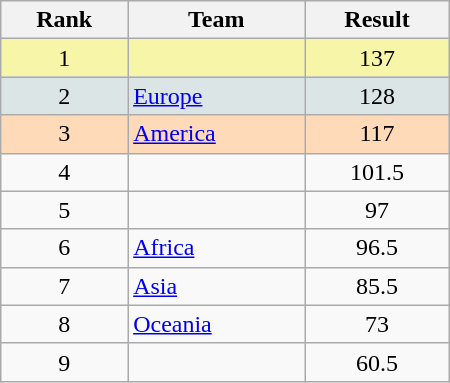<table class="wikitable" style="text-align:center; margin:1em auto;" width="300px">
<tr>
<th>Rank</th>
<th>Team</th>
<th>Result</th>
</tr>
<tr bgcolor="#F7F6A8">
<td>1</td>
<td align="left"></td>
<td>137</td>
</tr>
<tr bgcolor="#DCE5E5">
<td>2</td>
<td align="left"><a href='#'>Europe</a></td>
<td>128</td>
</tr>
<tr bgcolor="#FFDAB9">
<td>3</td>
<td align="left"><a href='#'>America</a></td>
<td>117</td>
</tr>
<tr>
<td>4</td>
<td align="left"></td>
<td>101.5</td>
</tr>
<tr>
<td>5</td>
<td align="left"></td>
<td>97</td>
</tr>
<tr>
<td>6</td>
<td align="left"><a href='#'>Africa</a></td>
<td>96.5</td>
</tr>
<tr>
<td>7</td>
<td align="left"><a href='#'>Asia</a></td>
<td>85.5</td>
</tr>
<tr>
<td>8</td>
<td align="left"><a href='#'>Oceania</a></td>
<td>73</td>
</tr>
<tr>
<td>9</td>
<td align="left"></td>
<td>60.5</td>
</tr>
</table>
